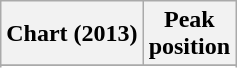<table class="wikitable">
<tr>
<th>Chart (2013)</th>
<th>Peak<br>position</th>
</tr>
<tr>
</tr>
<tr>
</tr>
<tr>
</tr>
</table>
